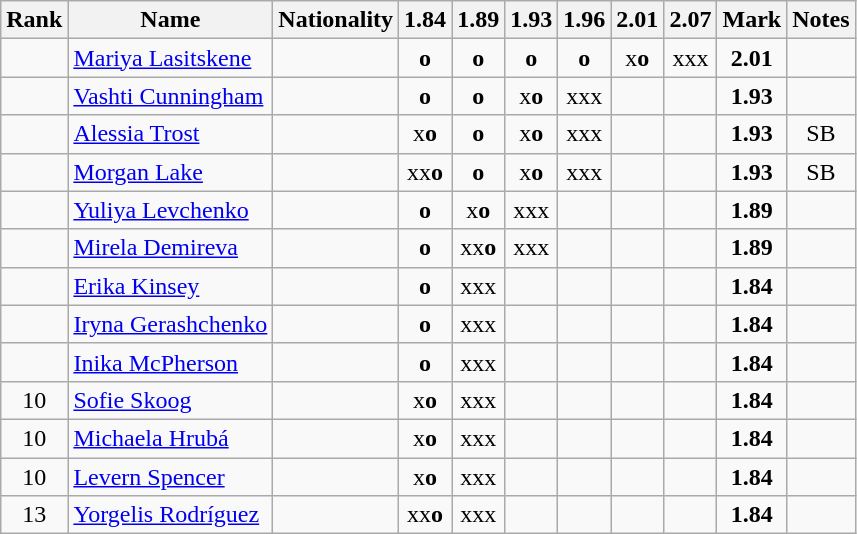<table class="wikitable sortable" style="text-align:center">
<tr>
<th>Rank</th>
<th>Name</th>
<th>Nationality</th>
<th>1.84</th>
<th>1.89</th>
<th>1.93</th>
<th>1.96</th>
<th>2.01</th>
<th>2.07</th>
<th>Mark</th>
<th>Notes</th>
</tr>
<tr>
<td></td>
<td align=left><a href='#'>Mariya Lasitskene</a></td>
<td align=left></td>
<td><strong>o</strong></td>
<td><strong>o</strong></td>
<td><strong>o</strong></td>
<td><strong>o</strong></td>
<td>x<strong>o</strong></td>
<td>xxx</td>
<td><strong>2.01</strong></td>
<td></td>
</tr>
<tr>
<td></td>
<td align=left><a href='#'>Vashti Cunningham</a></td>
<td align=left></td>
<td><strong>o</strong></td>
<td><strong>o</strong></td>
<td>x<strong>o</strong></td>
<td>xxx</td>
<td></td>
<td></td>
<td><strong>1.93</strong></td>
<td></td>
</tr>
<tr>
<td></td>
<td align=left><a href='#'>Alessia Trost</a></td>
<td align=left></td>
<td>x<strong>o</strong></td>
<td><strong>o</strong></td>
<td>x<strong>o</strong></td>
<td>xxx</td>
<td></td>
<td></td>
<td><strong>1.93</strong></td>
<td>SB</td>
</tr>
<tr>
<td></td>
<td align=left><a href='#'>Morgan Lake</a></td>
<td align=left></td>
<td>xx<strong>o</strong></td>
<td><strong>o</strong></td>
<td>x<strong>o</strong></td>
<td>xxx</td>
<td></td>
<td></td>
<td><strong>1.93</strong></td>
<td>SB</td>
</tr>
<tr>
<td></td>
<td align=left><a href='#'>Yuliya Levchenko</a></td>
<td align=left></td>
<td><strong>o</strong></td>
<td>x<strong>o</strong></td>
<td>xxx</td>
<td></td>
<td></td>
<td></td>
<td><strong>1.89</strong></td>
<td></td>
</tr>
<tr>
<td></td>
<td align=left><a href='#'>Mirela Demireva</a></td>
<td align=left></td>
<td><strong>o</strong></td>
<td>xx<strong>o</strong></td>
<td>xxx</td>
<td></td>
<td></td>
<td></td>
<td><strong>1.89</strong></td>
<td></td>
</tr>
<tr>
<td></td>
<td align=left><a href='#'>Erika Kinsey</a></td>
<td align=left></td>
<td><strong>o</strong></td>
<td>xxx</td>
<td></td>
<td></td>
<td></td>
<td></td>
<td><strong>1.84</strong></td>
<td></td>
</tr>
<tr>
<td></td>
<td align=left><a href='#'>Iryna Gerashchenko</a></td>
<td align=left></td>
<td><strong>o</strong></td>
<td>xxx</td>
<td></td>
<td></td>
<td></td>
<td></td>
<td><strong>1.84</strong></td>
<td></td>
</tr>
<tr>
<td></td>
<td align=left><a href='#'>Inika McPherson</a></td>
<td align=left></td>
<td><strong>o</strong></td>
<td>xxx</td>
<td></td>
<td></td>
<td></td>
<td></td>
<td><strong>1.84</strong></td>
<td></td>
</tr>
<tr>
<td>10</td>
<td align=left><a href='#'>Sofie Skoog</a></td>
<td align=left></td>
<td>x<strong>o</strong></td>
<td>xxx</td>
<td></td>
<td></td>
<td></td>
<td></td>
<td><strong>1.84</strong></td>
<td></td>
</tr>
<tr>
<td>10</td>
<td align=left><a href='#'>Michaela Hrubá</a></td>
<td align=left></td>
<td>x<strong>o</strong></td>
<td>xxx</td>
<td></td>
<td></td>
<td></td>
<td></td>
<td><strong>1.84</strong></td>
<td></td>
</tr>
<tr>
<td>10</td>
<td align=left><a href='#'>Levern Spencer</a></td>
<td align=left></td>
<td>x<strong>o</strong></td>
<td>xxx</td>
<td></td>
<td></td>
<td></td>
<td></td>
<td><strong>1.84</strong></td>
<td></td>
</tr>
<tr>
<td>13</td>
<td align=left><a href='#'>Yorgelis Rodríguez</a></td>
<td align=left></td>
<td>xx<strong>o</strong></td>
<td>xxx</td>
<td></td>
<td></td>
<td></td>
<td></td>
<td><strong>1.84</strong></td>
<td></td>
</tr>
</table>
